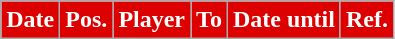<table class="wikitable plainrowheaders sortable">
<tr>
<th style="background:#DD0000; color:#FFFFFF; ">Date</th>
<th style="background:#DD0000; color:#FFFFFF; ">Pos.</th>
<th style="background:#DD0000; color:#FFFFFF; ">Player</th>
<th style="background:#DD0000; color:#FFFFFF; ">To</th>
<th style="background:#DD0000; color:#FFFFFF; ">Date until</th>
<th style="background:#DD0000; color:#FFFFFF; ">Ref.</th>
</tr>
</table>
